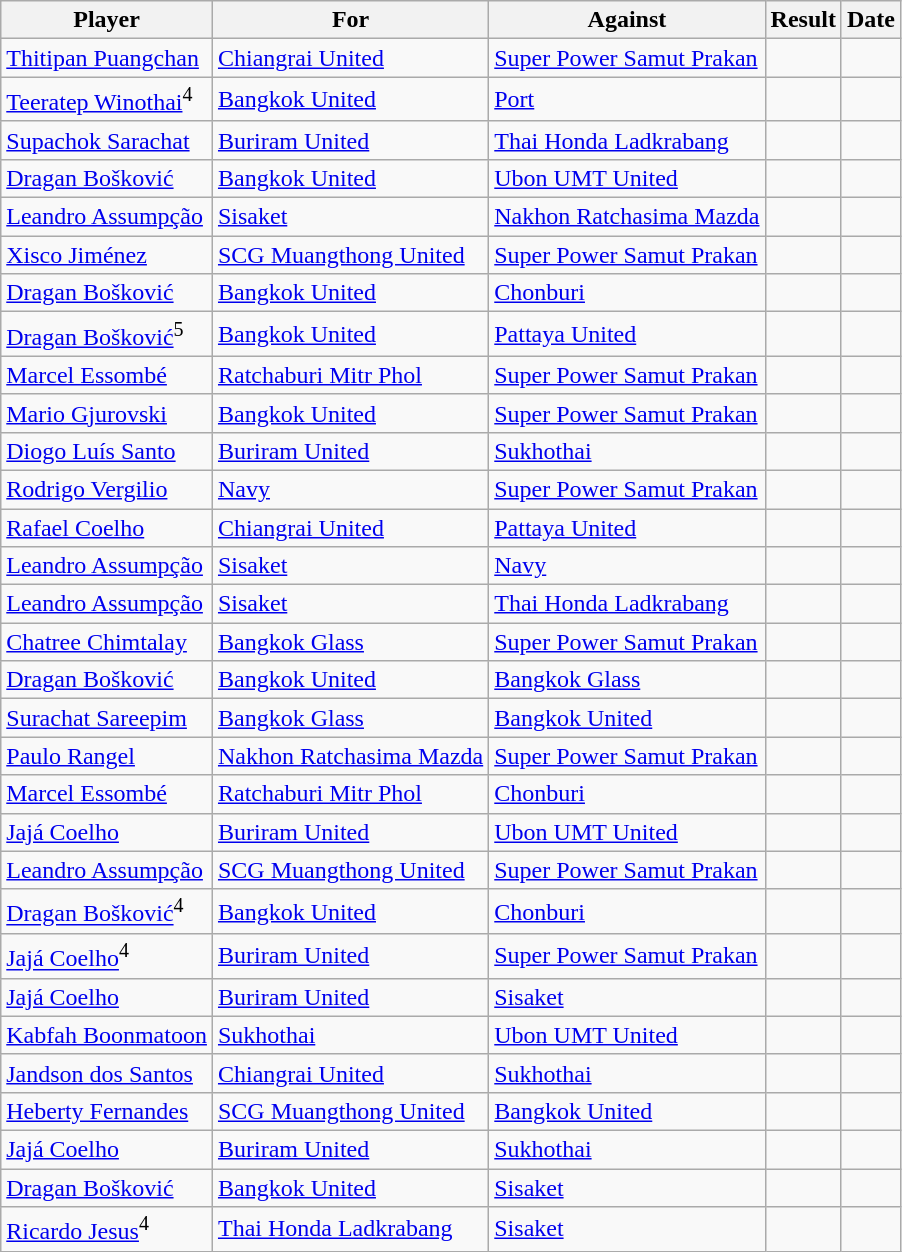<table class="wikitable sortable">
<tr>
<th>Player</th>
<th>For</th>
<th>Against</th>
<th align=center>Result</th>
<th>Date</th>
</tr>
<tr>
<td> <a href='#'>Thitipan Puangchan</a></td>
<td><a href='#'>Chiangrai United</a></td>
<td><a href='#'>Super Power Samut Prakan</a></td>
<td> </td>
<td></td>
</tr>
<tr>
<td> <a href='#'>Teeratep Winothai</a><sup>4</sup></td>
<td><a href='#'>Bangkok United</a></td>
<td><a href='#'>Port</a></td>
<td></td>
<td></td>
</tr>
<tr>
<td> <a href='#'>Supachok Sarachat</a></td>
<td><a href='#'>Buriram United</a></td>
<td><a href='#'>Thai Honda Ladkrabang</a></td>
<td></td>
<td></td>
</tr>
<tr>
<td> <a href='#'>Dragan Bošković</a></td>
<td><a href='#'>Bangkok United</a></td>
<td><a href='#'>Ubon UMT United</a></td>
<td></td>
<td></td>
</tr>
<tr>
<td> <a href='#'>Leandro Assumpção</a></td>
<td><a href='#'>Sisaket</a></td>
<td><a href='#'>Nakhon Ratchasima Mazda</a></td>
<td></td>
<td></td>
</tr>
<tr>
<td> <a href='#'>Xisco Jiménez</a></td>
<td><a href='#'>SCG Muangthong United</a></td>
<td><a href='#'>Super Power Samut Prakan</a></td>
<td></td>
<td></td>
</tr>
<tr>
<td> <a href='#'>Dragan Bošković</a></td>
<td><a href='#'>Bangkok United</a></td>
<td><a href='#'>Chonburi</a></td>
<td></td>
<td></td>
</tr>
<tr>
<td> <a href='#'>Dragan Bošković</a><sup>5</sup></td>
<td><a href='#'>Bangkok United</a></td>
<td><a href='#'>Pattaya United</a></td>
<td></td>
<td></td>
</tr>
<tr>
<td> <a href='#'>Marcel Essombé</a></td>
<td><a href='#'>Ratchaburi Mitr Phol</a></td>
<td><a href='#'>Super Power Samut Prakan</a></td>
<td></td>
<td></td>
</tr>
<tr>
<td> <a href='#'>Mario Gjurovski</a></td>
<td><a href='#'>Bangkok United</a></td>
<td><a href='#'>Super Power Samut Prakan</a></td>
<td></td>
<td></td>
</tr>
<tr>
<td> <a href='#'>Diogo Luís Santo</a></td>
<td><a href='#'>Buriram United</a></td>
<td><a href='#'>Sukhothai</a></td>
<td></td>
<td></td>
</tr>
<tr>
<td> <a href='#'>Rodrigo Vergilio</a></td>
<td><a href='#'>Navy</a></td>
<td><a href='#'>Super Power Samut Prakan</a></td>
<td></td>
<td></td>
</tr>
<tr>
<td> <a href='#'>Rafael Coelho</a></td>
<td><a href='#'>Chiangrai United</a></td>
<td><a href='#'>Pattaya United</a></td>
<td></td>
<td></td>
</tr>
<tr>
<td> <a href='#'>Leandro Assumpção</a></td>
<td><a href='#'>Sisaket</a></td>
<td><a href='#'>Navy</a></td>
<td></td>
<td></td>
</tr>
<tr>
<td> <a href='#'>Leandro Assumpção</a></td>
<td><a href='#'>Sisaket</a></td>
<td><a href='#'>Thai Honda Ladkrabang</a></td>
<td></td>
<td></td>
</tr>
<tr>
<td> <a href='#'>Chatree Chimtalay</a></td>
<td><a href='#'>Bangkok Glass</a></td>
<td><a href='#'>Super Power Samut Prakan</a></td>
<td></td>
<td></td>
</tr>
<tr>
<td> <a href='#'>Dragan Bošković</a></td>
<td><a href='#'>Bangkok United</a></td>
<td><a href='#'>Bangkok Glass</a></td>
<td></td>
<td></td>
</tr>
<tr>
<td> <a href='#'>Surachat Sareepim</a></td>
<td><a href='#'>Bangkok Glass</a></td>
<td><a href='#'>Bangkok United</a></td>
<td></td>
<td></td>
</tr>
<tr>
<td> <a href='#'>Paulo Rangel</a></td>
<td><a href='#'>Nakhon Ratchasima Mazda</a></td>
<td><a href='#'>Super Power Samut Prakan</a></td>
<td></td>
<td></td>
</tr>
<tr>
<td> <a href='#'>Marcel Essombé</a></td>
<td><a href='#'>Ratchaburi Mitr Phol</a></td>
<td><a href='#'>Chonburi</a></td>
<td></td>
<td></td>
</tr>
<tr>
<td> <a href='#'>Jajá Coelho</a></td>
<td><a href='#'>Buriram United</a></td>
<td><a href='#'>Ubon UMT United</a></td>
<td></td>
<td></td>
</tr>
<tr>
<td> <a href='#'>Leandro Assumpção</a></td>
<td><a href='#'>SCG Muangthong United</a></td>
<td><a href='#'>Super Power Samut Prakan</a></td>
<td></td>
<td></td>
</tr>
<tr>
<td> <a href='#'>Dragan Bošković</a><sup>4</sup></td>
<td><a href='#'>Bangkok United</a></td>
<td><a href='#'>Chonburi</a></td>
<td></td>
<td></td>
</tr>
<tr>
<td> <a href='#'>Jajá Coelho</a><sup>4</sup></td>
<td><a href='#'>Buriram United</a></td>
<td><a href='#'>Super Power Samut Prakan</a></td>
<td></td>
<td></td>
</tr>
<tr>
<td> <a href='#'>Jajá Coelho</a></td>
<td><a href='#'>Buriram United</a></td>
<td><a href='#'>Sisaket</a></td>
<td></td>
<td></td>
</tr>
<tr>
<td> <a href='#'>Kabfah Boonmatoon</a></td>
<td><a href='#'>Sukhothai</a></td>
<td><a href='#'>Ubon UMT United</a></td>
<td></td>
<td></td>
</tr>
<tr>
<td> <a href='#'>Jandson dos Santos</a></td>
<td><a href='#'>Chiangrai United</a></td>
<td><a href='#'>Sukhothai</a></td>
<td> </td>
<td></td>
</tr>
<tr>
<td> <a href='#'>Heberty Fernandes</a></td>
<td><a href='#'>SCG Muangthong United</a></td>
<td><a href='#'>Bangkok United</a></td>
<td> </td>
<td></td>
</tr>
<tr>
<td> <a href='#'>Jajá Coelho</a></td>
<td><a href='#'>Buriram United</a></td>
<td><a href='#'>Sukhothai</a></td>
<td></td>
<td></td>
</tr>
<tr>
<td> <a href='#'>Dragan Bošković</a></td>
<td><a href='#'>Bangkok United</a></td>
<td><a href='#'>Sisaket</a></td>
<td></td>
<td></td>
</tr>
<tr>
<td> <a href='#'>Ricardo Jesus</a><sup>4</sup></td>
<td><a href='#'>Thai Honda Ladkrabang</a></td>
<td><a href='#'>Sisaket</a></td>
<td></td>
<td></td>
</tr>
</table>
